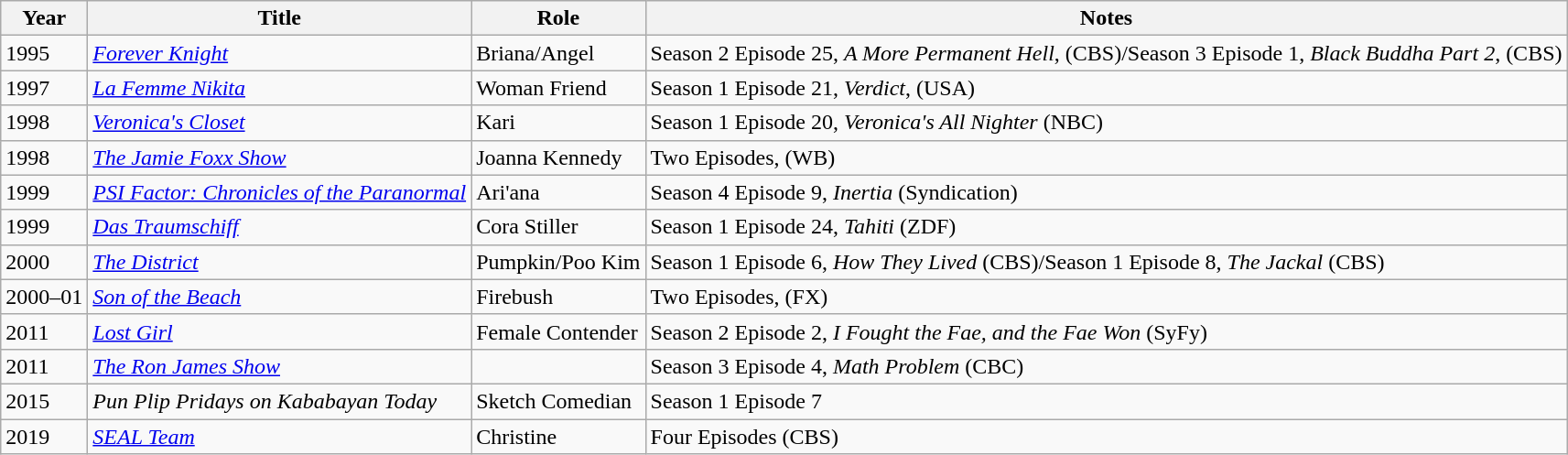<table class="wikitable sortable" style="font-size: 90;">
<tr>
<th>Year</th>
<th>Title</th>
<th>Role</th>
<th class="unsortable">Notes</th>
</tr>
<tr>
<td>1995</td>
<td><em><a href='#'>Forever Knight</a></em></td>
<td>Briana/Angel</td>
<td>Season 2 Episode 25, <em>A More Permanent Hell</em>, (CBS)/Season 3 Episode 1, <em>Black Buddha Part 2</em>, (CBS)</td>
</tr>
<tr>
<td>1997</td>
<td><em><a href='#'>La Femme Nikita</a></em></td>
<td>Woman Friend</td>
<td>Season 1 Episode 21, <em>Verdict</em>, (USA)</td>
</tr>
<tr>
<td>1998</td>
<td><em><a href='#'>Veronica's Closet</a></em></td>
<td>Kari</td>
<td>Season 1 Episode 20, <em>Veronica's All Nighter</em> (NBC)</td>
</tr>
<tr>
<td>1998</td>
<td data-sort-value="Jamie Foxx Show, The"><em><a href='#'>The Jamie Foxx Show</a></em></td>
<td>Joanna Kennedy</td>
<td>Two Episodes, (WB)</td>
</tr>
<tr>
<td>1999</td>
<td><em><a href='#'>PSI Factor: Chronicles of the Paranormal</a></em></td>
<td>Ari'ana</td>
<td>Season 4 Episode 9, <em>Inertia</em> (Syndication)</td>
</tr>
<tr>
<td>1999</td>
<td><em><a href='#'>Das Traumschiff</a></em></td>
<td>Cora Stiller</td>
<td>Season 1 Episode 24, <em>Tahiti</em> (ZDF)</td>
</tr>
<tr>
<td>2000</td>
<td data-sort-value="District, The"><em><a href='#'>The District</a></em></td>
<td>Pumpkin/Poo Kim</td>
<td>Season 1 Episode 6, <em>How They Lived</em> (CBS)/Season 1 Episode 8, <em>The Jackal</em> (CBS)</td>
</tr>
<tr>
<td>2000–01</td>
<td><em><a href='#'>Son of the Beach</a></em></td>
<td>Firebush</td>
<td>Two Episodes, (FX)</td>
</tr>
<tr>
<td>2011</td>
<td><em><a href='#'>Lost Girl</a></em></td>
<td>Female Contender</td>
<td>Season 2 Episode 2, <em>I Fought the Fae, and the Fae Won</em> (SyFy)</td>
</tr>
<tr>
<td>2011</td>
<td data-sort-value="Ron James Show, The"><em><a href='#'>The Ron James Show</a></em></td>
<td></td>
<td>Season 3 Episode 4, <em>Math Problem</em> (CBC)</td>
</tr>
<tr>
<td>2015</td>
<td><em>Pun Plip Pridays on Kababayan Today</em></td>
<td>Sketch Comedian</td>
<td>Season 1 Episode 7</td>
</tr>
<tr>
<td>2019</td>
<td><em><a href='#'>SEAL Team</a></em></td>
<td>Christine</td>
<td>Four Episodes (CBS)</td>
</tr>
</table>
